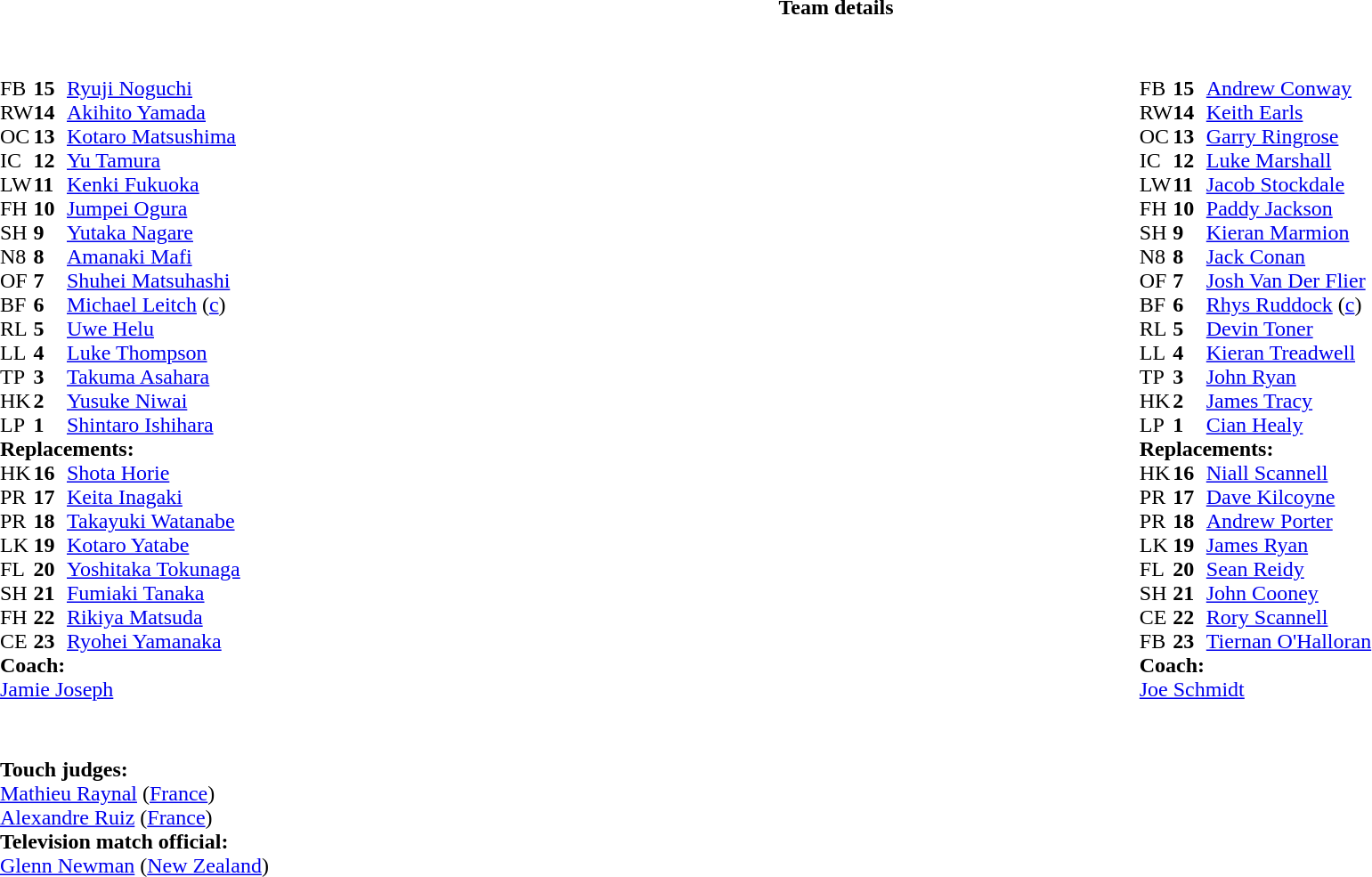<table border="0" width="100%" class="collapsible collapsed">
<tr>
<th>Team details</th>
</tr>
<tr>
<td><br><table width="100%">
<tr>
<td valign="top" width="50%"><br><table style="font-size: 100%" cellspacing="0" cellpadding="0">
<tr>
<th width="25"></th>
<th width="25"></th>
</tr>
<tr>
<td>FB</td>
<td><strong>15</strong></td>
<td><a href='#'>Ryuji Noguchi</a></td>
<td></td>
<td></td>
</tr>
<tr>
<td>RW</td>
<td><strong>14</strong></td>
<td><a href='#'>Akihito Yamada</a></td>
</tr>
<tr>
<td>OC</td>
<td><strong>13</strong></td>
<td><a href='#'>Kotaro Matsushima</a></td>
<td></td>
<td></td>
</tr>
<tr>
<td>IC</td>
<td><strong>12</strong></td>
<td><a href='#'>Yu Tamura</a></td>
</tr>
<tr>
<td>LW</td>
<td><strong>11</strong></td>
<td><a href='#'>Kenki Fukuoka</a></td>
</tr>
<tr>
<td>FH</td>
<td><strong>10</strong></td>
<td><a href='#'>Jumpei Ogura</a></td>
<td></td>
<td></td>
</tr>
<tr>
<td>SH</td>
<td><strong>9</strong></td>
<td><a href='#'>Yutaka Nagare</a></td>
<td></td>
<td></td>
</tr>
<tr>
<td>N8</td>
<td><strong>8</strong></td>
<td><a href='#'>Amanaki Mafi</a></td>
</tr>
<tr>
<td>OF</td>
<td><strong>7</strong></td>
<td><a href='#'>Shuhei Matsuhashi</a></td>
</tr>
<tr>
<td>BF</td>
<td><strong>6</strong></td>
<td><a href='#'>Michael Leitch</a> (<a href='#'>c</a>)</td>
</tr>
<tr>
<td>RL</td>
<td><strong>5</strong></td>
<td><a href='#'>Uwe Helu</a></td>
<td></td>
<td></td>
</tr>
<tr>
<td>LL</td>
<td><strong>4</strong></td>
<td><a href='#'>Luke Thompson</a></td>
</tr>
<tr>
<td>TP</td>
<td><strong>3</strong></td>
<td><a href='#'>Takuma Asahara</a></td>
<td></td>
<td></td>
</tr>
<tr>
<td>HK</td>
<td><strong>2</strong></td>
<td><a href='#'>Yusuke Niwai</a></td>
<td></td>
<td></td>
</tr>
<tr>
<td>LP</td>
<td><strong>1</strong></td>
<td><a href='#'>Shintaro Ishihara</a></td>
<td></td>
<td></td>
</tr>
<tr>
<td colspan=3><strong>Replacements:</strong></td>
</tr>
<tr>
<td>HK</td>
<td><strong>16</strong></td>
<td><a href='#'>Shota Horie</a></td>
<td></td>
<td></td>
</tr>
<tr>
<td>PR</td>
<td><strong>17</strong></td>
<td><a href='#'>Keita Inagaki</a></td>
<td></td>
<td></td>
</tr>
<tr>
<td>PR</td>
<td><strong>18</strong></td>
<td><a href='#'>Takayuki Watanabe</a></td>
<td></td>
<td></td>
</tr>
<tr>
<td>LK</td>
<td><strong>19</strong></td>
<td><a href='#'>Kotaro Yatabe</a></td>
<td></td>
<td></td>
</tr>
<tr>
<td>FL</td>
<td><strong>20</strong></td>
<td><a href='#'>Yoshitaka Tokunaga</a></td>
<td></td>
<td></td>
</tr>
<tr>
<td>SH</td>
<td><strong>21</strong></td>
<td><a href='#'>Fumiaki Tanaka</a></td>
<td></td>
<td></td>
</tr>
<tr>
<td>FH</td>
<td><strong>22</strong></td>
<td><a href='#'>Rikiya Matsuda</a></td>
<td></td>
<td></td>
</tr>
<tr>
<td>CE</td>
<td><strong>23</strong></td>
<td><a href='#'>Ryohei Yamanaka</a></td>
<td></td>
<td></td>
</tr>
<tr>
<td colspan=3><strong>Coach:</strong></td>
</tr>
<tr>
<td colspan="4"> <a href='#'>Jamie Joseph</a></td>
</tr>
</table>
</td>
<td valign="top" width="50%"><br><table style="font-size: 100%" cellspacing="0" cellpadding="0" align="center">
<tr>
<th width="25"></th>
<th width="25"></th>
</tr>
<tr>
<td>FB</td>
<td><strong>15</strong></td>
<td><a href='#'>Andrew Conway</a></td>
</tr>
<tr>
<td>RW</td>
<td><strong>14</strong></td>
<td><a href='#'>Keith Earls</a></td>
<td></td>
<td></td>
</tr>
<tr>
<td>OC</td>
<td><strong>13</strong></td>
<td><a href='#'>Garry Ringrose</a></td>
<td></td>
<td></td>
</tr>
<tr>
<td>IC</td>
<td><strong>12</strong></td>
<td><a href='#'>Luke Marshall</a></td>
</tr>
<tr>
<td>LW</td>
<td><strong>11</strong></td>
<td><a href='#'>Jacob Stockdale</a></td>
</tr>
<tr>
<td>FH</td>
<td><strong>10</strong></td>
<td><a href='#'>Paddy Jackson</a></td>
</tr>
<tr>
<td>SH</td>
<td><strong>9</strong></td>
<td><a href='#'>Kieran Marmion</a></td>
<td></td>
<td></td>
</tr>
<tr>
<td>N8</td>
<td><strong>8</strong></td>
<td><a href='#'>Jack Conan</a></td>
</tr>
<tr>
<td>OF</td>
<td><strong>7</strong></td>
<td><a href='#'>Josh Van Der Flier</a></td>
<td></td>
<td></td>
<td></td>
<td></td>
</tr>
<tr>
<td>BF</td>
<td><strong>6</strong></td>
<td><a href='#'>Rhys Ruddock</a> (<a href='#'>c</a>)</td>
<td></td>
<td></td>
<td></td>
</tr>
<tr>
<td>RL</td>
<td><strong>5</strong></td>
<td><a href='#'>Devin Toner</a></td>
</tr>
<tr>
<td>LL</td>
<td><strong>4</strong></td>
<td><a href='#'>Kieran Treadwell</a></td>
<td></td>
<td></td>
</tr>
<tr>
<td>TP</td>
<td><strong>3</strong></td>
<td><a href='#'>John Ryan</a></td>
<td></td>
<td></td>
</tr>
<tr>
<td>HK</td>
<td><strong>2</strong></td>
<td><a href='#'>James Tracy</a></td>
<td></td>
<td></td>
</tr>
<tr>
<td>LP</td>
<td><strong>1</strong></td>
<td><a href='#'>Cian Healy</a></td>
<td></td>
<td></td>
</tr>
<tr>
<td colspan=3><strong>Replacements:</strong></td>
</tr>
<tr>
<td>HK</td>
<td><strong>16</strong></td>
<td><a href='#'>Niall Scannell</a></td>
<td></td>
<td></td>
</tr>
<tr>
<td>PR</td>
<td><strong>17</strong></td>
<td><a href='#'>Dave Kilcoyne</a></td>
<td></td>
<td></td>
</tr>
<tr>
<td>PR</td>
<td><strong>18</strong></td>
<td><a href='#'>Andrew Porter</a></td>
<td></td>
<td></td>
</tr>
<tr>
<td>LK</td>
<td><strong>19</strong></td>
<td><a href='#'>James Ryan</a></td>
<td></td>
<td></td>
</tr>
<tr>
<td>FL</td>
<td><strong>20</strong></td>
<td><a href='#'>Sean Reidy</a></td>
<td></td>
<td></td>
<td></td>
<td></td>
</tr>
<tr>
<td>SH</td>
<td><strong>21</strong></td>
<td><a href='#'>John Cooney</a></td>
<td></td>
<td></td>
</tr>
<tr>
<td>CE</td>
<td><strong>22</strong></td>
<td><a href='#'>Rory Scannell</a></td>
<td></td>
<td></td>
</tr>
<tr>
<td>FB</td>
<td><strong>23</strong></td>
<td><a href='#'>Tiernan O'Halloran</a></td>
<td></td>
<td></td>
</tr>
<tr>
<td colspan=3><strong>Coach:</strong></td>
</tr>
<tr>
<td colspan="4"> <a href='#'>Joe Schmidt</a></td>
</tr>
</table>
</td>
</tr>
</table>
<table width=100% style="font-size: 100%">
<tr>
<td><br><br><strong>Touch judges:</strong>
<br><a href='#'>Mathieu Raynal</a> (<a href='#'>France</a>)
<br><a href='#'>Alexandre Ruiz</a> (<a href='#'>France</a>)
<br><strong>Television match official:</strong>
<br><a href='#'>Glenn Newman</a> (<a href='#'>New Zealand</a>)</td>
</tr>
</table>
</td>
</tr>
</table>
